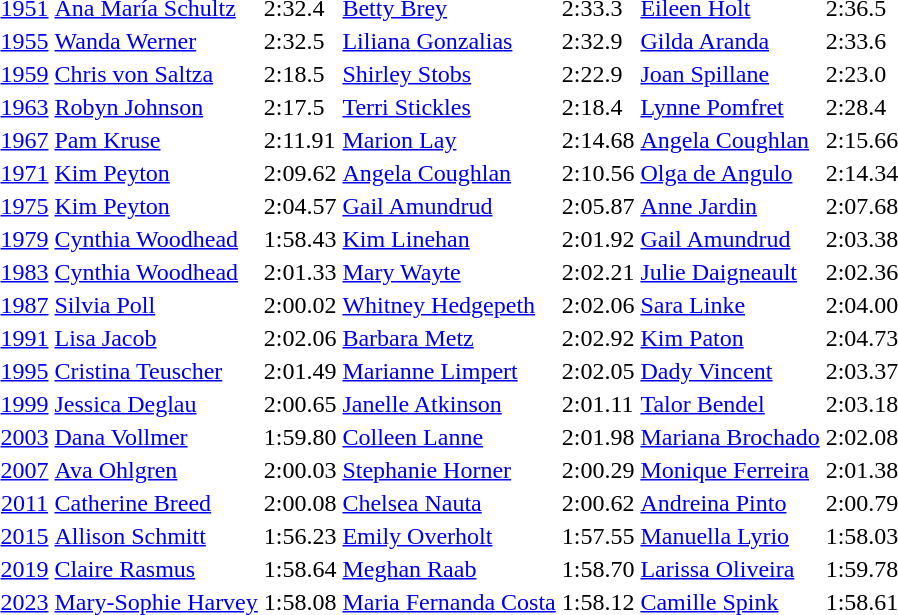<table>
<tr>
<td align=center><a href='#'>1951</a></td>
<td> <a href='#'>Ana María Schultz</a></td>
<td>2:32.4</td>
<td> <a href='#'>Betty Brey</a></td>
<td>2:33.3</td>
<td> <a href='#'>Eileen Holt</a></td>
<td>2:36.5</td>
</tr>
<tr>
<td align=center><a href='#'>1955</a></td>
<td> <a href='#'>Wanda Werner</a></td>
<td>2:32.5</td>
<td> <a href='#'>Liliana Gonzalias</a></td>
<td>2:32.9</td>
<td> <a href='#'>Gilda Aranda</a></td>
<td>2:33.6</td>
</tr>
<tr>
<td align=center><a href='#'>1959</a></td>
<td> <a href='#'>Chris von Saltza</a></td>
<td>2:18.5</td>
<td> <a href='#'>Shirley Stobs</a></td>
<td>2:22.9</td>
<td> <a href='#'>Joan Spillane</a></td>
<td>2:23.0</td>
</tr>
<tr>
<td align=center><a href='#'>1963</a></td>
<td> <a href='#'>Robyn Johnson</a></td>
<td>2:17.5</td>
<td> <a href='#'>Terri Stickles</a></td>
<td>2:18.4</td>
<td> <a href='#'>Lynne Pomfret</a></td>
<td>2:28.4</td>
</tr>
<tr>
<td align=center><a href='#'>1967</a></td>
<td> <a href='#'>Pam Kruse</a></td>
<td>2:11.91</td>
<td> <a href='#'>Marion Lay</a></td>
<td>2:14.68</td>
<td> <a href='#'>Angela Coughlan</a></td>
<td>2:15.66</td>
</tr>
<tr>
<td align=center><a href='#'>1971</a></td>
<td> <a href='#'>Kim Peyton</a></td>
<td>2:09.62</td>
<td> <a href='#'>Angela Coughlan</a></td>
<td>2:10.56</td>
<td> <a href='#'>Olga de Angulo</a></td>
<td>2:14.34</td>
</tr>
<tr>
<td align=center><a href='#'>1975</a></td>
<td> <a href='#'>Kim Peyton</a></td>
<td>2:04.57</td>
<td> <a href='#'>Gail Amundrud</a></td>
<td>2:05.87</td>
<td> <a href='#'>Anne Jardin</a></td>
<td>2:07.68</td>
</tr>
<tr>
<td align=center><a href='#'>1979</a></td>
<td> <a href='#'>Cynthia Woodhead</a></td>
<td>1:58.43</td>
<td> <a href='#'>Kim Linehan</a></td>
<td>2:01.92</td>
<td> <a href='#'>Gail Amundrud</a></td>
<td>2:03.38</td>
</tr>
<tr>
<td align=center><a href='#'>1983</a></td>
<td> <a href='#'>Cynthia Woodhead</a></td>
<td>2:01.33</td>
<td> <a href='#'>Mary Wayte</a></td>
<td>2:02.21</td>
<td> <a href='#'>Julie Daigneault</a></td>
<td>2:02.36</td>
</tr>
<tr>
<td align=center><a href='#'>1987</a></td>
<td> <a href='#'>Silvia Poll</a></td>
<td>2:00.02</td>
<td> <a href='#'>Whitney Hedgepeth</a></td>
<td>2:02.06</td>
<td> <a href='#'>Sara Linke</a></td>
<td>2:04.00</td>
</tr>
<tr>
<td align=center><a href='#'>1991</a></td>
<td> <a href='#'>Lisa Jacob</a></td>
<td>2:02.06</td>
<td> <a href='#'>Barbara Metz</a></td>
<td>2:02.92</td>
<td> <a href='#'>Kim Paton</a></td>
<td>2:04.73</td>
</tr>
<tr>
<td align=center><a href='#'>1995</a></td>
<td> <a href='#'>Cristina Teuscher</a></td>
<td>2:01.49</td>
<td> <a href='#'>Marianne Limpert</a></td>
<td>2:02.05</td>
<td> <a href='#'>Dady Vincent</a></td>
<td>2:03.37</td>
</tr>
<tr>
<td align=center><a href='#'>1999</a></td>
<td> <a href='#'>Jessica Deglau</a></td>
<td>2:00.65</td>
<td> <a href='#'>Janelle Atkinson</a></td>
<td>2:01.11</td>
<td> <a href='#'>Talor Bendel</a></td>
<td>2:03.18</td>
</tr>
<tr>
<td align=center><a href='#'>2003</a></td>
<td> <a href='#'>Dana Vollmer</a></td>
<td>1:59.80</td>
<td> <a href='#'>Colleen Lanne</a></td>
<td>2:01.98</td>
<td> <a href='#'>Mariana Brochado</a></td>
<td>2:02.08</td>
</tr>
<tr>
<td align=center><a href='#'>2007</a></td>
<td> <a href='#'>Ava Ohlgren</a></td>
<td>2:00.03</td>
<td> <a href='#'>Stephanie Horner</a></td>
<td>2:00.29</td>
<td> <a href='#'>Monique Ferreira</a></td>
<td>2:01.38</td>
</tr>
<tr>
<td align=center><a href='#'>2011</a></td>
<td> <a href='#'>Catherine Breed</a></td>
<td>2:00.08</td>
<td> <a href='#'>Chelsea Nauta</a></td>
<td>2:00.62</td>
<td> <a href='#'>Andreina Pinto</a></td>
<td>2:00.79</td>
</tr>
<tr>
<td align=center><a href='#'>2015</a></td>
<td> <a href='#'>Allison Schmitt</a></td>
<td>1:56.23</td>
<td> <a href='#'>Emily Overholt</a></td>
<td>1:57.55</td>
<td> <a href='#'>Manuella Lyrio</a></td>
<td>1:58.03</td>
</tr>
<tr>
<td align=center><a href='#'>2019</a></td>
<td> <a href='#'>Claire Rasmus</a></td>
<td>1:58.64</td>
<td> <a href='#'>Meghan Raab</a></td>
<td>1:58.70</td>
<td> <a href='#'>Larissa Oliveira</a></td>
<td>1:59.78</td>
</tr>
<tr>
<td align=center><a href='#'>2023</a></td>
<td> <a href='#'>Mary-Sophie Harvey</a></td>
<td>1:58.08</td>
<td> <a href='#'>Maria Fernanda Costa</a></td>
<td>1:58.12</td>
<td> <a href='#'>Camille Spink</a></td>
<td>1:58.61</td>
</tr>
</table>
